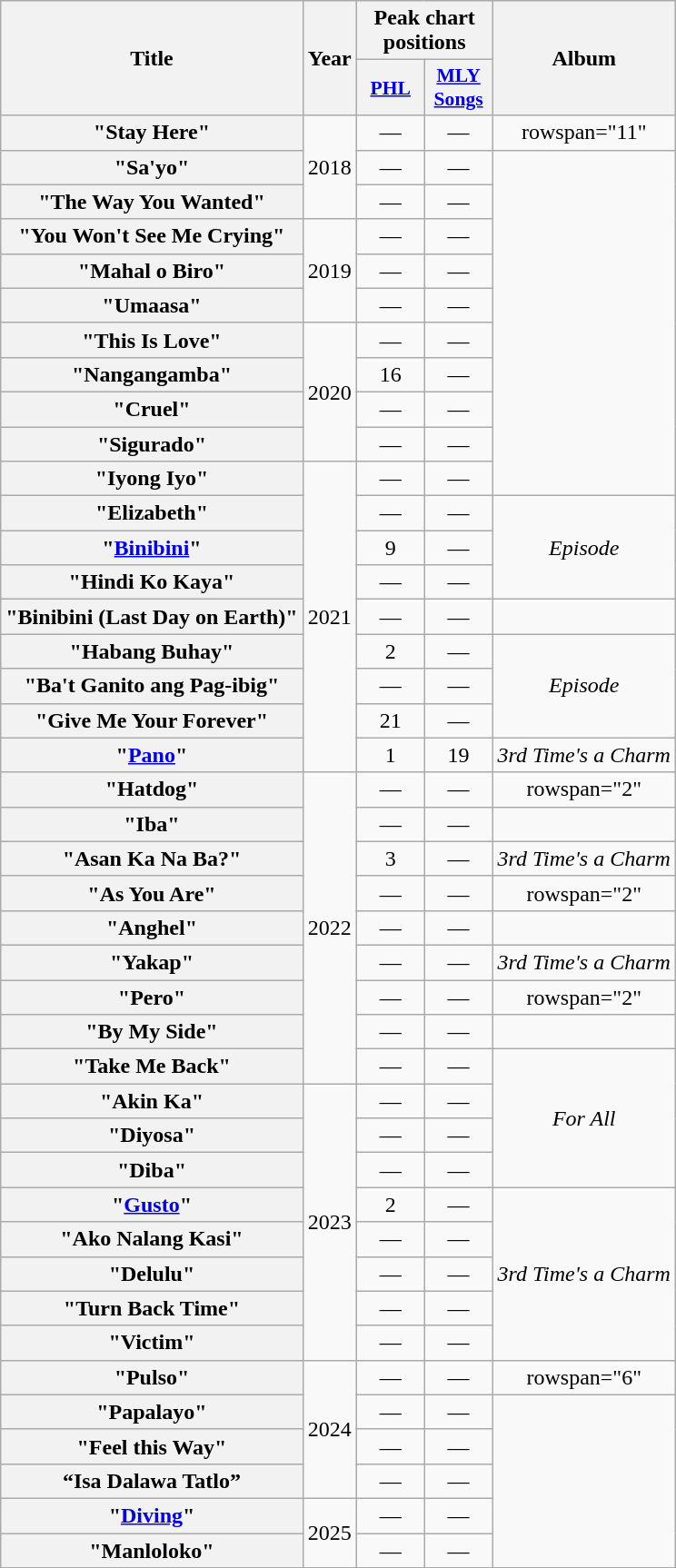<table class="wikitable plainrowheaders" style="text-align:center">
<tr>
<th scope="col" rowspan="2">Title</th>
<th scope="col" rowspan="2">Year</th>
<th scope="col" colspan="2">Peak chart positions</th>
<th scope="col" rowspan="2">Album</th>
</tr>
<tr>
<th scope="col" style="font-size:90%; width:3em"><a href='#'>PHL</a><br></th>
<th scope="col" style="font-size:90%; width:3em"><a href='#'>MLY<br>Songs</a><br></th>
</tr>
<tr>
<th scope="row">"Stay Here"</th>
<td rowspan="3">2018</td>
<td>—</td>
<td>—</td>
<td>rowspan="11" </td>
</tr>
<tr>
<th scope="row">"Sa'yo"</th>
<td>—</td>
<td>—</td>
</tr>
<tr>
<th scope="row">"The Way You Wanted"</th>
<td>—</td>
<td>—</td>
</tr>
<tr>
<th scope="row">"You Won't See Me Crying"<br></th>
<td rowspan="3">2019</td>
<td>—</td>
<td>—</td>
</tr>
<tr>
<th scope="row">"Mahal o Biro"</th>
<td>—</td>
<td>—</td>
</tr>
<tr>
<th scope="row">"Umaasa"</th>
<td>—</td>
<td>—</td>
</tr>
<tr>
<th scope="row">"This Is Love"</th>
<td rowspan="4">2020</td>
<td>—</td>
<td>—</td>
</tr>
<tr>
<th scope="row">"Nangangamba"</th>
<td>16</td>
<td>—</td>
</tr>
<tr>
<th scope="row">"Cruel"</th>
<td>—</td>
<td>—</td>
</tr>
<tr>
<th scope="row">"Sigurado"</th>
<td>—</td>
<td>—</td>
</tr>
<tr>
<th scope="row">"Iyong Iyo"</th>
<td rowspan="9">2021</td>
<td>—</td>
<td>—</td>
</tr>
<tr>
<th scope="row">"Elizabeth"</th>
<td>—</td>
<td>—</td>
<td rowspan="3"><em>Episode</em></td>
</tr>
<tr>
<th scope="row">"<a href='#'>Binibini</a>"</th>
<td>9</td>
<td>—</td>
</tr>
<tr>
<th scope="row">"Hindi Ko Kaya"</th>
<td>—</td>
<td>—</td>
</tr>
<tr>
<th scope="row">"Binibini (Last Day on Earth)"<br></th>
<td>—</td>
<td>—</td>
<td></td>
</tr>
<tr>
<th scope="row">"Habang Buhay"</th>
<td>2</td>
<td>—</td>
<td rowspan="3"><em>Episode</em></td>
</tr>
<tr>
<th scope="row">"Ba't Ganito ang Pag-ibig"</th>
<td>—</td>
<td>—</td>
</tr>
<tr>
<th scope="row">"Give Me Your Forever"</th>
<td>21</td>
<td>—</td>
</tr>
<tr>
<th scope="row">"<a href='#'>Pano</a>"</th>
<td>1</td>
<td>19</td>
<td><em>3rd Time's a Charm</em></td>
</tr>
<tr>
<th scope="row">"Hatdog"<br></th>
<td rowspan="9">2022</td>
<td>—</td>
<td>—</td>
<td>rowspan="2" </td>
</tr>
<tr>
<th scope="row">"Iba"<br></th>
<td>—</td>
<td>—</td>
</tr>
<tr>
<th scope="row">"Asan Ka Na Ba?"</th>
<td>3</td>
<td>—</td>
<td><em>3rd Time's a Charm</em></td>
</tr>
<tr>
<th scope="row">"As You Are"</th>
<td>—</td>
<td>—</td>
<td>rowspan="2" </td>
</tr>
<tr>
<th scope="row">"Anghel"</th>
<td>—</td>
<td>—</td>
</tr>
<tr>
<th scope="row">"Yakap"</th>
<td>—</td>
<td>—</td>
<td><em>3rd Time's a Charm</em></td>
</tr>
<tr>
<th scope="row">"Pero"</th>
<td>—</td>
<td>—</td>
<td>rowspan="2" </td>
</tr>
<tr>
<th scope="row">"By My Side"<br></th>
<td>—</td>
<td>—</td>
</tr>
<tr>
<th scope="row">"Take Me Back"<br></th>
<td>—</td>
<td>—</td>
<td rowspan="4"><em>For All</em></td>
</tr>
<tr>
<th scope="row">"Akin Ka"</th>
<td rowspan="8">2023</td>
<td>—</td>
<td>—</td>
</tr>
<tr>
<th scope="row">"Diyosa"</th>
<td>—</td>
<td>—</td>
</tr>
<tr>
<th scope="row">"Diba"</th>
<td>—</td>
<td>—</td>
</tr>
<tr>
<th scope="row">"<a href='#'>Gusto</a>"<br></th>
<td>2</td>
<td>—</td>
<td rowspan="5"><em>3rd Time's a Charm</em></td>
</tr>
<tr>
<th scope="row">"Ako Nalang Kasi"</th>
<td>—</td>
<td>—</td>
</tr>
<tr>
<th scope="row">"Delulu"</th>
<td>—</td>
<td>—</td>
</tr>
<tr>
<th scope="row">"Turn Back Time"<br></th>
<td>—</td>
<td>—</td>
</tr>
<tr>
<th scope="row">"Victim"</th>
<td>—</td>
<td>—</td>
</tr>
<tr>
<th scope="row">"Pulso"</th>
<td rowspan="4">2024</td>
<td>—</td>
<td>—</td>
<td>rowspan="6" </td>
</tr>
<tr>
<th scope="row">"Papalayo"</th>
<td>—</td>
<td>—</td>
</tr>
<tr>
<th scope="row">"Feel this Way"</th>
<td>—</td>
<td>—</td>
</tr>
<tr>
<th scope="row">“Isa Dalawa Tatlo”</th>
<td>—</td>
<td>—</td>
</tr>
<tr>
<th scope="row">"<a href='#'>Diving</a>"</th>
<td rowspan="2">2025</td>
<td>—</td>
<td>—</td>
</tr>
<tr>
<th scope="row">"Manloloko"</th>
<td>—</td>
<td>—</td>
</tr>
</table>
